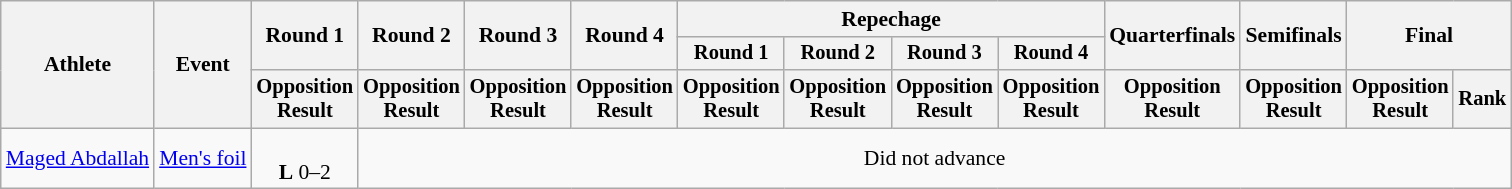<table class="wikitable" style="font-size:90%">
<tr>
<th rowspan="3">Athlete</th>
<th rowspan="3">Event</th>
<th rowspan="2">Round 1</th>
<th rowspan="2">Round 2</th>
<th rowspan="2">Round 3</th>
<th rowspan="2">Round 4</th>
<th colspan=4>Repechage</th>
<th rowspan="2">Quarterfinals</th>
<th rowspan="2">Semifinals</th>
<th rowspan="2" colspan=2>Final</th>
</tr>
<tr style="font-size:95%">
<th>Round 1</th>
<th>Round 2</th>
<th>Round 3</th>
<th>Round 4</th>
</tr>
<tr style="font-size:95%">
<th>Opposition<br>Result</th>
<th>Opposition<br>Result</th>
<th>Opposition<br>Result</th>
<th>Opposition<br>Result</th>
<th>Opposition<br>Result</th>
<th>Opposition<br>Result</th>
<th>Opposition<br>Result</th>
<th>Opposition<br>Result</th>
<th>Opposition<br>Result</th>
<th>Opposition<br>Result</th>
<th>Opposition<br>Result</th>
<th>Rank</th>
</tr>
<tr align=center>
<td align=left><a href='#'>Maged Abdallah</a></td>
<td align=left><a href='#'>Men's foil</a></td>
<td><br><strong>L</strong> 0–2</td>
<td colspan=11>Did not advance</td>
</tr>
</table>
